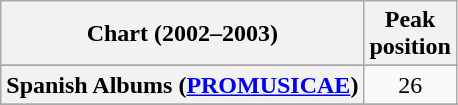<table class="wikitable sortable plainrowheaders" style="text-align:center">
<tr>
<th scope="col">Chart (2002–2003)</th>
<th scope="col">Peak<br>position</th>
</tr>
<tr>
</tr>
<tr>
</tr>
<tr>
</tr>
<tr>
</tr>
<tr>
</tr>
<tr>
</tr>
<tr>
</tr>
<tr>
</tr>
<tr>
<th scope="row">Spanish Albums (<a href='#'>PROMUSICAE</a>)</th>
<td>26</td>
</tr>
<tr>
</tr>
<tr>
</tr>
<tr>
</tr>
</table>
